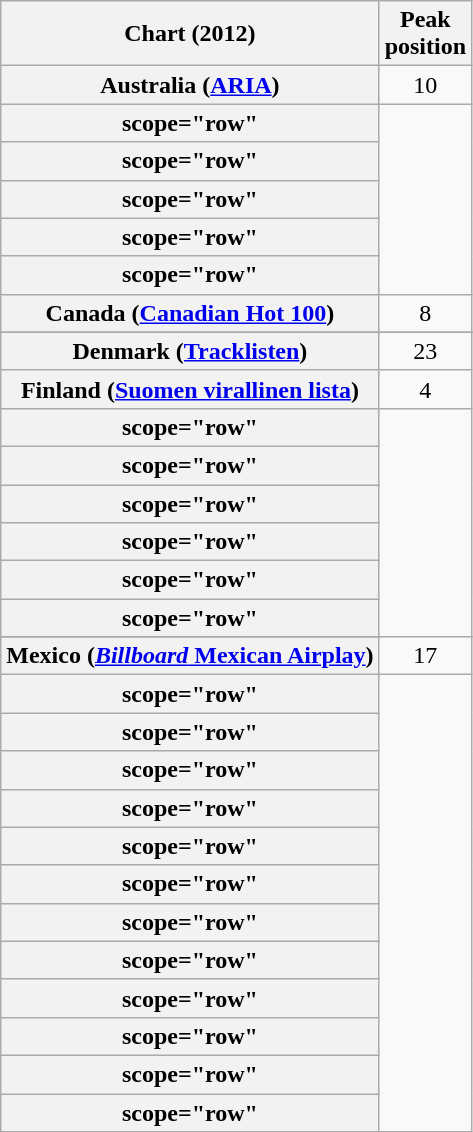<table class="wikitable sortable plainrowheaders" style="text-align:center;">
<tr>
<th scope="col">Chart (2012)</th>
<th scope="col">Peak<br>position</th>
</tr>
<tr>
<th scope="row">Australia (<a href='#'>ARIA</a>)</th>
<td>10</td>
</tr>
<tr>
<th>scope="row" </th>
</tr>
<tr>
<th>scope="row" </th>
</tr>
<tr>
<th>scope="row" </th>
</tr>
<tr>
<th>scope="row" </th>
</tr>
<tr>
<th>scope="row" </th>
</tr>
<tr>
<th scope="row">Canada (<a href='#'>Canadian Hot 100</a>)</th>
<td>8</td>
</tr>
<tr>
</tr>
<tr>
</tr>
<tr>
<th scope="row">Denmark (<a href='#'>Tracklisten</a>)</th>
<td>23</td>
</tr>
<tr>
<th scope="row">Finland (<a href='#'>Suomen virallinen lista</a>)</th>
<td>4</td>
</tr>
<tr>
<th>scope="row" </th>
</tr>
<tr>
<th>scope="row" </th>
</tr>
<tr>
<th>scope="row" </th>
</tr>
<tr>
<th>scope="row" </th>
</tr>
<tr>
<th>scope="row" </th>
</tr>
<tr>
<th>scope="row" </th>
</tr>
<tr>
</tr>
<tr>
<th scope="row">Mexico (<a href='#'><em>Billboard</em> Mexican Airplay</a>)</th>
<td style="text-align:center;">17</td>
</tr>
<tr>
<th>scope="row" </th>
</tr>
<tr>
<th>scope="row" </th>
</tr>
<tr>
<th>scope="row" </th>
</tr>
<tr>
<th>scope="row" </th>
</tr>
<tr>
<th>scope="row" </th>
</tr>
<tr>
<th>scope="row" </th>
</tr>
<tr>
<th>scope="row" </th>
</tr>
<tr>
<th>scope="row" </th>
</tr>
<tr>
<th>scope="row" </th>
</tr>
<tr>
<th>scope="row" </th>
</tr>
<tr>
<th>scope="row" </th>
</tr>
<tr>
<th>scope="row" </th>
</tr>
</table>
